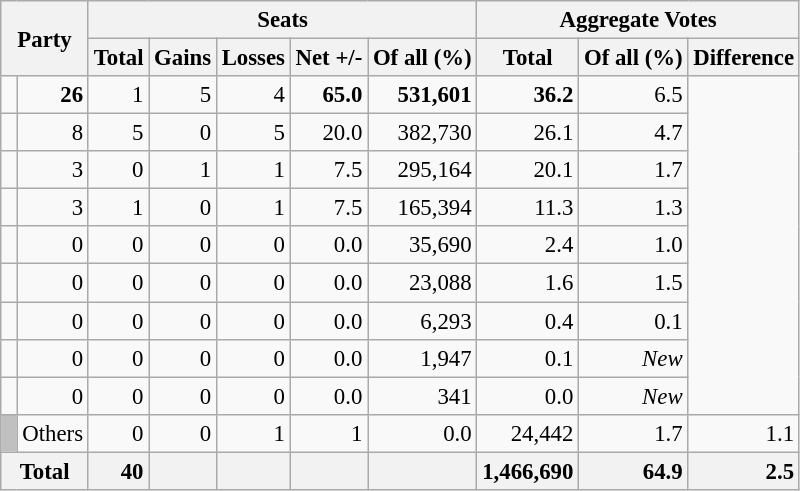<table class="wikitable sortable" style="text-align:right; font-size:95%;">
<tr>
<th colspan="2" rowspan="2">Party</th>
<th colspan="5">Seats</th>
<th colspan="3">Aggregate Votes</th>
</tr>
<tr>
<th>Total</th>
<th>Gains</th>
<th>Losses</th>
<th>Net +/-</th>
<th>Of all (%)</th>
<th>Total</th>
<th>Of all (%)</th>
<th>Difference</th>
</tr>
<tr>
<td></td>
<td><strong>26</strong></td>
<td>1</td>
<td>5</td>
<td>4</td>
<td><strong>65.0</strong></td>
<td><strong>531,601</strong></td>
<td><strong>36.2</strong></td>
<td>6.5</td>
</tr>
<tr>
<td></td>
<td>8</td>
<td>5</td>
<td>0</td>
<td>5</td>
<td>20.0</td>
<td>382,730</td>
<td>26.1</td>
<td>4.7</td>
</tr>
<tr>
<td></td>
<td>3</td>
<td>0</td>
<td>1</td>
<td>1</td>
<td>7.5</td>
<td>295,164</td>
<td>20.1</td>
<td>1.7</td>
</tr>
<tr>
<td></td>
<td>3</td>
<td>1</td>
<td>0</td>
<td>1</td>
<td>7.5</td>
<td>165,394</td>
<td>11.3</td>
<td>1.3</td>
</tr>
<tr>
<td></td>
<td>0</td>
<td>0</td>
<td>0</td>
<td>0</td>
<td>0.0</td>
<td>35,690</td>
<td>2.4</td>
<td>1.0</td>
</tr>
<tr>
<td></td>
<td>0</td>
<td>0</td>
<td>0</td>
<td>0</td>
<td>0.0</td>
<td>23,088</td>
<td>1.6</td>
<td>1.5</td>
</tr>
<tr>
<td></td>
<td>0</td>
<td>0</td>
<td>0</td>
<td>0</td>
<td>0.0</td>
<td>6,293</td>
<td>0.4</td>
<td>0.1</td>
</tr>
<tr>
<td></td>
<td>0</td>
<td>0</td>
<td>0</td>
<td>0</td>
<td>0.0</td>
<td>1,947</td>
<td>0.1</td>
<td><em>New</em></td>
</tr>
<tr>
<td></td>
<td>0</td>
<td>0</td>
<td>0</td>
<td>0</td>
<td>0.0</td>
<td>341</td>
<td>0.0</td>
<td><em>New</em></td>
</tr>
<tr>
<td style="background:silver;"> </td>
<td align=left>Others</td>
<td>0</td>
<td>0</td>
<td>1</td>
<td>1</td>
<td>0.0</td>
<td>24,442</td>
<td>1.7</td>
<td>1.1</td>
</tr>
<tr class="sortbottom">
<th colspan="2" style="background:#f2f2f2"><strong>Total</strong></th>
<td style="background:#f2f2f2;"><strong>40</strong></td>
<td style="background:#f2f2f2;"></td>
<td style="background:#f2f2f2;"></td>
<td style="background:#f2f2f2;"></td>
<td style="background:#f2f2f2;"></td>
<td style="background:#f2f2f2;"><strong>1,466,690</strong></td>
<td style="background:#f2f2f2;"><strong>64.9</strong></td>
<td style="background:#f2f2f2;"><strong>2.5</strong></td>
</tr>
</table>
